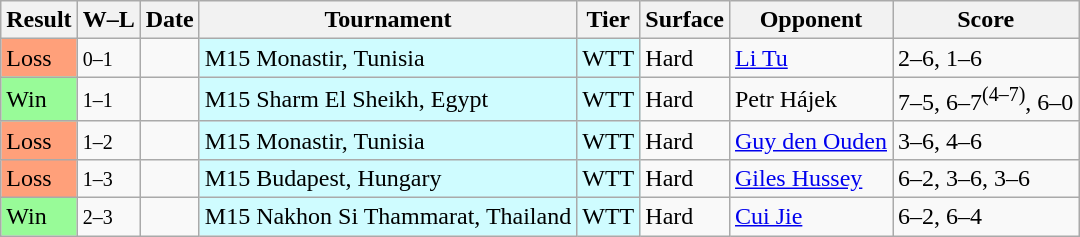<table class="sortable wikitable">
<tr>
<th>Result</th>
<th class="unsortable">W–L</th>
<th>Date</th>
<th>Tournament</th>
<th>Tier</th>
<th>Surface</th>
<th>Opponent</th>
<th class="unsortable">Score</th>
</tr>
<tr>
<td bgcolor=ffa07a>Loss</td>
<td><small>0–1</small></td>
<td></td>
<td style="background:#cffcff;">M15 Monastir, Tunisia</td>
<td style="background:#cffcff;">WTT</td>
<td>Hard</td>
<td> <a href='#'>Li Tu</a></td>
<td>2–6, 1–6</td>
</tr>
<tr>
<td bgcolor=98fb98>Win</td>
<td><small>1–1</small></td>
<td></td>
<td style="background:#cffcff;">M15 Sharm El Sheikh, Egypt</td>
<td style="background:#cffcff;">WTT</td>
<td>Hard</td>
<td> Petr Hájek</td>
<td>7–5, 6–7<sup>(4–7)</sup>, 6–0</td>
</tr>
<tr>
<td bgcolor=ffa07a>Loss</td>
<td><small>1–2</small></td>
<td></td>
<td style="background:#cffcff;">M15 Monastir, Tunisia</td>
<td style="background:#cffcff;">WTT</td>
<td>Hard</td>
<td> <a href='#'>Guy den Ouden</a></td>
<td>3–6, 4–6</td>
</tr>
<tr>
<td bgcolor=ffa07a>Loss</td>
<td><small>1–3</small></td>
<td></td>
<td style="background:#cffcff;">M15 Budapest, Hungary</td>
<td style="background:#cffcff;">WTT</td>
<td>Hard</td>
<td> <a href='#'>Giles Hussey</a></td>
<td>6–2, 3–6, 3–6</td>
</tr>
<tr>
<td bgcolor=98fb98>Win</td>
<td><small>2–3</small></td>
<td></td>
<td style="background:#cffcff;">M15 Nakhon Si Thammarat, Thailand</td>
<td style="background:#cffcff;">WTT</td>
<td>Hard</td>
<td> <a href='#'>Cui Jie</a></td>
<td>6–2, 6–4</td>
</tr>
</table>
